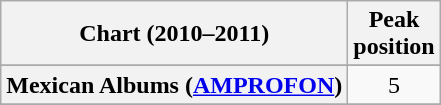<table class="wikitable sortable plainrowheaders" style="text-align:center">
<tr>
<th scope="col">Chart (2010–2011)</th>
<th scope="col">Peak<br>position</th>
</tr>
<tr>
</tr>
<tr>
</tr>
<tr>
</tr>
<tr>
</tr>
<tr>
</tr>
<tr>
</tr>
<tr>
</tr>
<tr>
</tr>
<tr>
</tr>
<tr>
</tr>
<tr>
</tr>
<tr>
<th scope="row">Mexican Albums (<a href='#'>AMPROFON</a>)</th>
<td>5</td>
</tr>
<tr>
</tr>
<tr>
</tr>
<tr>
</tr>
<tr>
</tr>
<tr>
</tr>
<tr>
</tr>
<tr>
</tr>
<tr>
</tr>
<tr>
</tr>
<tr>
</tr>
</table>
